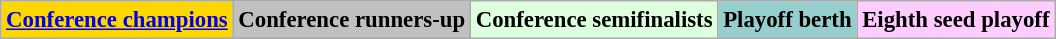<table class="wikitable" style="font-size:95%">
<tr>
<td align="center" bgcolor="gold"><strong><a href='#'>Conference champions</a></strong></td>
<td align="center" bgcolor="silver"><strong>Conference runners-up</strong></td>
<td align="center" bgcolor="#DDFFDD"><strong>Conference semifinalists</strong></td>
<td align="center" bgcolor="#96CDCD"><strong>Playoff berth</strong></td>
<td align="center" bgcolor="#FFCCFF"><strong>Eighth seed playoff</strong></td>
</tr>
</table>
